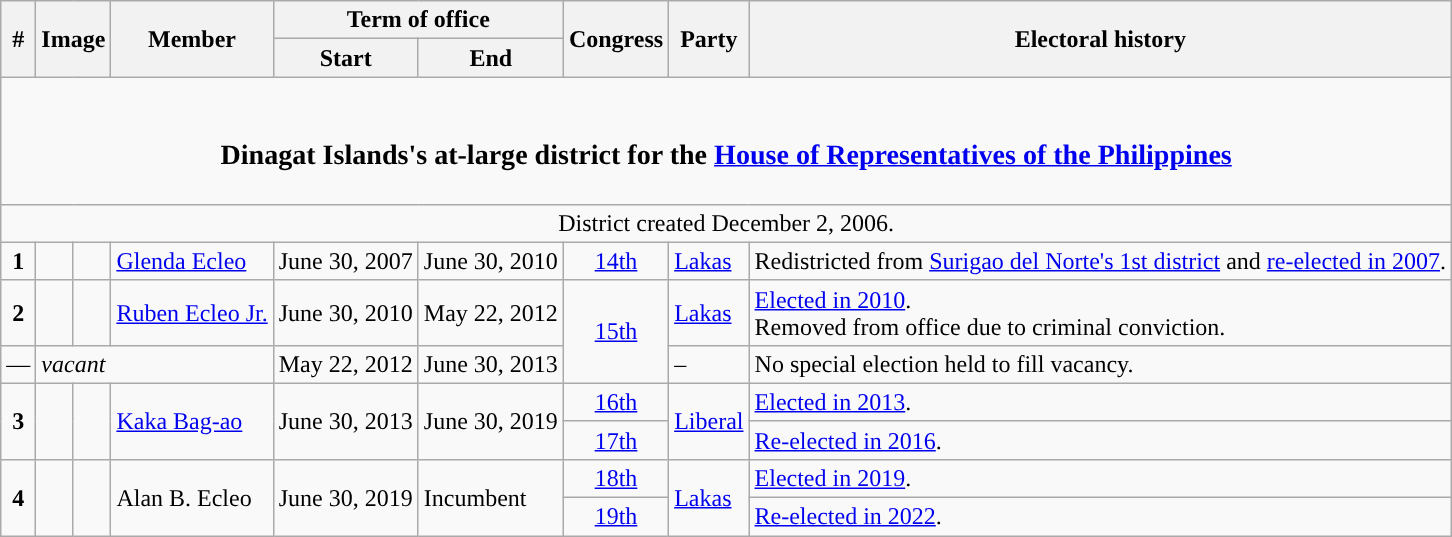<table class=wikitable>
<tr>
<th rowspan="2">#</th>
<th rowspan="2" colspan=2>Image</th>
<th rowspan="2">Member</th>
<th colspan=2>Term of office</th>
<th rowspan="2">Congress</th>
<th rowspan="2">Party</th>
<th rowspan="2">Electoral history</th>
</tr>
<tr>
<th>Start</th>
<th>End</th>
</tr>
<tr>
<td colspan="9" style="text-align:center;"><br><h3>Dinagat Islands's at-large district for the <a href='#'>House of Representatives of the Philippines</a></h3></td>
</tr>
<tr>
<td colspan="9" style="text-align:center;">District created December 2, 2006.</td>
</tr>
<tr>
<td style="text-align:center;"><strong>1</strong></td>
<td style="color:inherit;background:"></td>
<td></td>
<td><a href='#'>Glenda Ecleo</a></td>
<td>June 30, 2007</td>
<td>June 30, 2010</td>
<td style="text-align:center;"><a href='#'>14th</a></td>
<td><a href='#'>Lakas</a></td>
<td>Redistricted from <a href='#'>Surigao del Norte's 1st district</a> and <a href='#'>re-elected in 2007</a>.</td>
</tr>
<tr>
<td style="text-align:center;"><strong>2</strong></td>
<td style="color:inherit;background:"></td>
<td></td>
<td><a href='#'>Ruben Ecleo Jr.</a></td>
<td>June 30, 2010</td>
<td>May 22, 2012</td>
<td rowspan="2" style="text-align:center;"><a href='#'>15th</a></td>
<td><a href='#'>Lakas</a></td>
<td><a href='#'>Elected in 2010</a>.<br>Removed from office due to criminal conviction.</td>
</tr>
<tr>
<td style="text-align:center;">—</td>
<td colspan="3"><em>vacant</em></td>
<td>May 22, 2012</td>
<td>June 30, 2013</td>
<td>–</td>
<td>No special election held to fill vacancy.</td>
</tr>
<tr>
<td rowspan="2" style="text-align:center;"><strong>3</strong></td>
<td rowspan="2" style="color:inherit;background:"></td>
<td rowspan="2"></td>
<td rowspan="2"><a href='#'>Kaka Bag-ao</a></td>
<td rowspan="2">June 30, 2013</td>
<td rowspan="2">June 30, 2019</td>
<td style="text-align:center;"><a href='#'>16th</a></td>
<td rowspan="2"><a href='#'>Liberal</a></td>
<td><a href='#'>Elected in 2013</a>.</td>
</tr>
<tr>
<td style="text-align:center;"><a href='#'>17th</a></td>
<td><a href='#'>Re-elected in 2016</a>.</td>
</tr>
<tr>
<td rowspan="2" style="text-align:center;"><strong>4</strong></td>
<td rowspan="2" style="color:inherit;background:"></td>
<td rowspan="2"></td>
<td rowspan="2">Alan B. Ecleo</td>
<td rowspan="2">June 30, 2019</td>
<td rowspan="2">Incumbent</td>
<td style="text-align:center;"><a href='#'>18th</a></td>
<td rowspan="2"><a href='#'>Lakas</a></td>
<td><a href='#'>Elected in 2019</a>.</td>
</tr>
<tr>
<td style="text-align:center;"><a href='#'>19th</a></td>
<td><a href='#'>Re-elected in 2022</a>.</td>
</tr>
</table>
